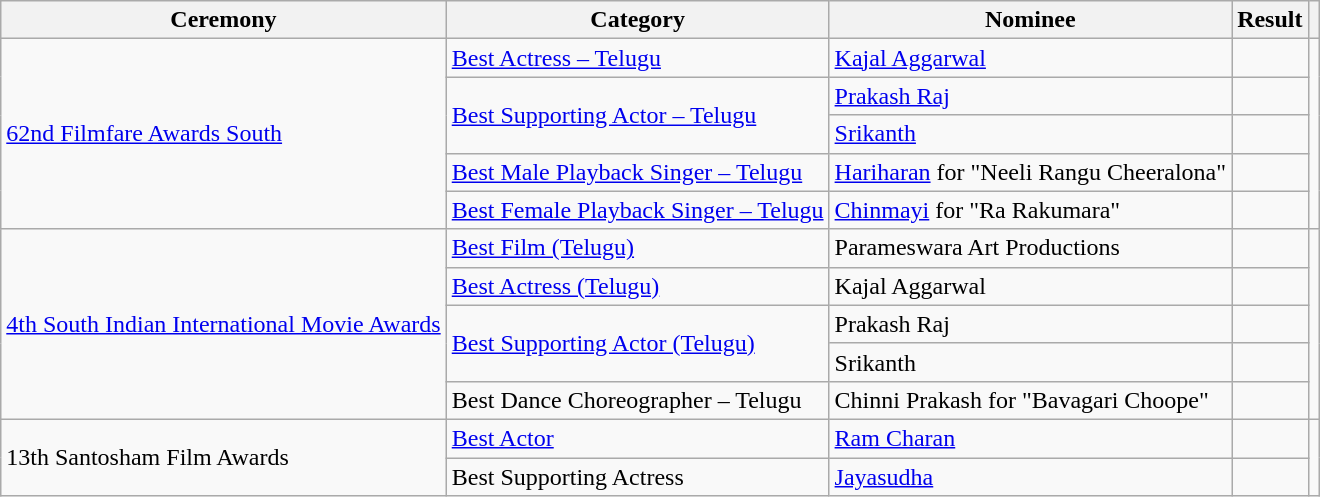<table class="wikitable">
<tr>
<th>Ceremony</th>
<th>Category</th>
<th>Nominee</th>
<th>Result</th>
<th></th>
</tr>
<tr>
<td rowspan="5"><a href='#'>62nd Filmfare Awards South</a></td>
<td><a href='#'>Best Actress – Telugu</a></td>
<td><a href='#'>Kajal Aggarwal</a></td>
<td></td>
<td rowspan="5"></td>
</tr>
<tr>
<td rowspan="2"><a href='#'>Best Supporting Actor – Telugu</a></td>
<td><a href='#'>Prakash Raj</a></td>
<td></td>
</tr>
<tr>
<td><a href='#'>Srikanth</a></td>
<td></td>
</tr>
<tr>
<td><a href='#'>Best Male Playback Singer – Telugu</a></td>
<td><a href='#'>Hariharan</a> for "Neeli Rangu Cheeralona"</td>
<td></td>
</tr>
<tr>
<td><a href='#'>Best Female Playback Singer – Telugu</a></td>
<td><a href='#'>Chinmayi</a> for "Ra Rakumara"</td>
<td></td>
</tr>
<tr>
<td rowspan="5"><a href='#'>4th South Indian International Movie Awards</a></td>
<td><a href='#'>Best Film (Telugu)</a></td>
<td>Parameswara Art Productions</td>
<td></td>
<td rowspan="5"></td>
</tr>
<tr>
<td><a href='#'>Best Actress (Telugu)</a></td>
<td>Kajal Aggarwal</td>
<td></td>
</tr>
<tr>
<td rowspan="2"><a href='#'>Best Supporting Actor (Telugu)</a></td>
<td>Prakash Raj</td>
<td></td>
</tr>
<tr>
<td>Srikanth</td>
<td></td>
</tr>
<tr>
<td>Best Dance Choreographer – Telugu</td>
<td>Chinni Prakash for "Bavagari Choope"</td>
<td></td>
</tr>
<tr>
<td rowspan="2">13th Santosham Film Awards</td>
<td><a href='#'>Best Actor</a></td>
<td><a href='#'>Ram Charan</a></td>
<td></td>
<td rowspan="2"></td>
</tr>
<tr>
<td>Best Supporting Actress</td>
<td><a href='#'>Jayasudha</a></td>
<td></td>
</tr>
</table>
